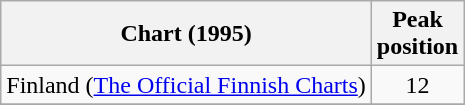<table class="wikitable sortable">
<tr>
<th>Chart (1995)</th>
<th>Peak<br>position</th>
</tr>
<tr>
<td>Finland (<a href='#'>The Official Finnish Charts</a>)</td>
<td style="text-align:center;">12</td>
</tr>
<tr>
</tr>
</table>
